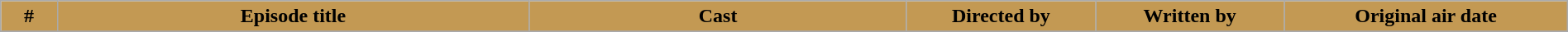<table class="wikitable plainrowheaders" style="margin: auto; width: 100%">
<tr>
<th style="background:#C39953;" width="3%;">#</th>
<th style="background:#C39953;" width="25%;">Episode title</th>
<th style="background:#C39953;" width="20%;">Cast</th>
<th style="background:#C39953;" width="10%;">Directed by</th>
<th style="background:#C39953;" width="10%;">Written by</th>
<th style="background:#C39953;" width="15%;">Original air date</th>
</tr>
<tr>
</tr>
</table>
